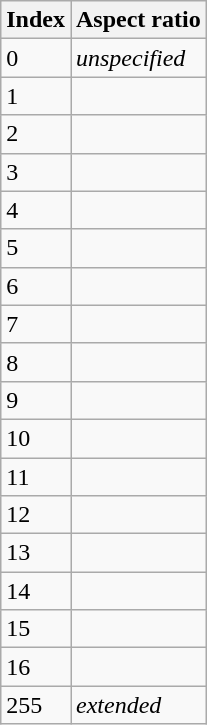<table class="wikitable">
<tr>
<th>Index</th>
<th>Aspect ratio</th>
</tr>
<tr>
<td>0</td>
<td><em>unspecified</em></td>
</tr>
<tr>
<td>1</td>
<td></td>
</tr>
<tr>
<td>2</td>
<td></td>
</tr>
<tr>
<td>3</td>
<td></td>
</tr>
<tr>
<td>4</td>
<td></td>
</tr>
<tr>
<td>5</td>
<td></td>
</tr>
<tr>
<td>6</td>
<td></td>
</tr>
<tr>
<td>7</td>
<td></td>
</tr>
<tr>
<td>8</td>
<td></td>
</tr>
<tr>
<td>9</td>
<td></td>
</tr>
<tr>
<td>10</td>
<td></td>
</tr>
<tr>
<td>11</td>
<td></td>
</tr>
<tr>
<td>12</td>
<td></td>
</tr>
<tr>
<td>13</td>
<td></td>
</tr>
<tr>
<td>14</td>
<td></td>
</tr>
<tr>
<td>15</td>
<td></td>
</tr>
<tr>
<td>16</td>
<td></td>
</tr>
<tr>
<td>255</td>
<td><em>extended</em></td>
</tr>
</table>
